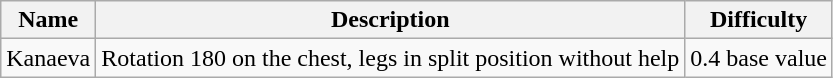<table class="wikitable">
<tr>
<th>Name</th>
<th>Description</th>
<th>Difficulty</th>
</tr>
<tr>
<td>Kanaeva</td>
<td>Rotation 180 on the chest, legs in split position without help</td>
<td>0.4 base value</td>
</tr>
</table>
